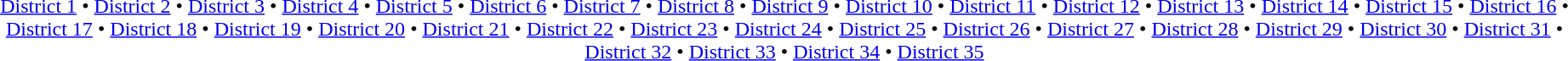<table id=toc class=toc summary=Contents>
<tr>
<td align=center><br><a href='#'>District 1</a> • <a href='#'>District 2</a> • <a href='#'>District 3</a> • <a href='#'>District 4</a> • <a href='#'>District 5</a> • <a href='#'>District 6</a> • <a href='#'>District 7</a> • <a href='#'>District 8</a> • <a href='#'>District 9</a> • <a href='#'>District 10</a> • <a href='#'>District 11</a> • <a href='#'>District 12</a> • <a href='#'>District 13</a> • <a href='#'>District 14</a> • <a href='#'>District 15</a> • <a href='#'>District 16</a> • <a href='#'>District 17</a> • <a href='#'>District 18</a> • <a href='#'>District 19</a> • <a href='#'>District 20</a> • <a href='#'>District 21</a> • <a href='#'>District 22</a> • <a href='#'>District 23</a> • <a href='#'>District 24</a> • <a href='#'>District 25</a> • <a href='#'>District 26</a> • <a href='#'>District 27</a> • <a href='#'>District 28</a> • <a href='#'>District 29</a> • <a href='#'>District 30</a> • <a href='#'>District 31</a> • <a href='#'>District 32</a> • <a href='#'>District 33</a> • <a href='#'>District 34</a> • <a href='#'>District 35</a> </td>
</tr>
</table>
